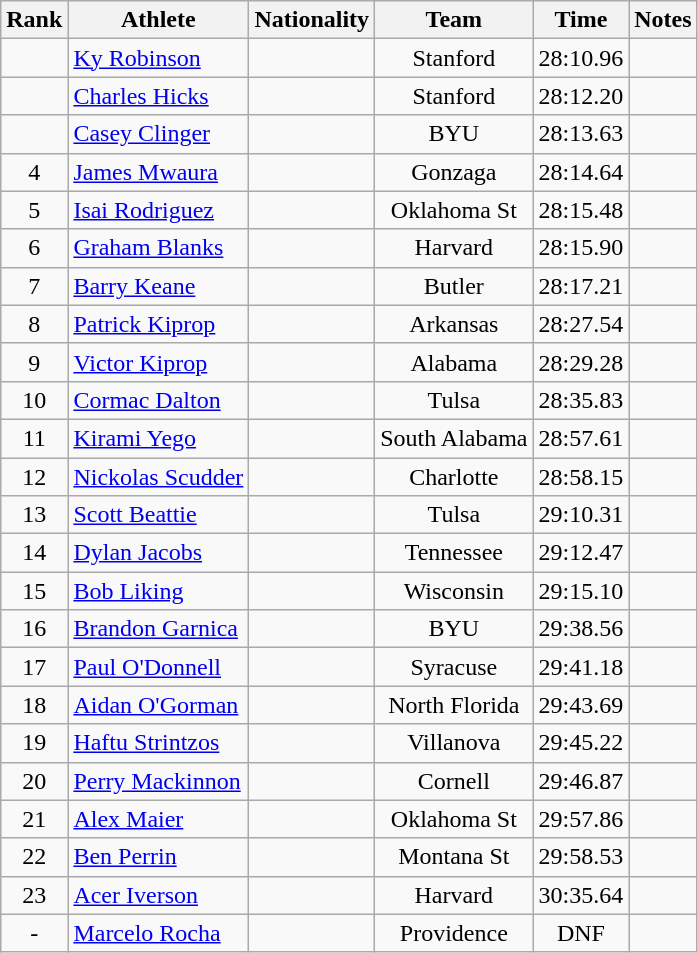<table class="wikitable sortable" style="text-align:center">
<tr>
<th>Rank</th>
<th>Athlete</th>
<th>Nationality</th>
<th>Team</th>
<th>Time</th>
<th>Notes</th>
</tr>
<tr>
<td></td>
<td align=left><a href='#'>Ky Robinson</a></td>
<td align=left></td>
<td>Stanford</td>
<td>28:10.96</td>
<td></td>
</tr>
<tr>
<td></td>
<td align=left><a href='#'>Charles Hicks</a></td>
<td align=left></td>
<td>Stanford</td>
<td>28:12.20</td>
<td></td>
</tr>
<tr>
<td></td>
<td align=left><a href='#'>Casey Clinger</a></td>
<td align=left></td>
<td>BYU</td>
<td>28:13.63</td>
<td></td>
</tr>
<tr>
<td>4</td>
<td align=left><a href='#'>James Mwaura</a></td>
<td align=left></td>
<td>Gonzaga</td>
<td>28:14.64</td>
<td></td>
</tr>
<tr>
<td>5</td>
<td align=left><a href='#'>Isai Rodriguez</a></td>
<td align=left></td>
<td>Oklahoma St</td>
<td>28:15.48</td>
<td></td>
</tr>
<tr>
<td>6</td>
<td align=left><a href='#'>Graham Blanks</a></td>
<td align=left></td>
<td>Harvard</td>
<td>28:15.90</td>
<td></td>
</tr>
<tr>
<td>7</td>
<td align=left><a href='#'>Barry Keane</a></td>
<td align=left></td>
<td>Butler</td>
<td>28:17.21</td>
<td></td>
</tr>
<tr>
<td>8</td>
<td align=left><a href='#'>Patrick Kiprop</a></td>
<td align=left></td>
<td>Arkansas</td>
<td>28:27.54</td>
<td></td>
</tr>
<tr>
<td>9</td>
<td align=left><a href='#'>Victor Kiprop</a></td>
<td align=left></td>
<td>Alabama</td>
<td>28:29.28</td>
<td></td>
</tr>
<tr>
<td>10</td>
<td align=left><a href='#'>Cormac Dalton</a></td>
<td align=left></td>
<td>Tulsa</td>
<td>28:35.83</td>
<td></td>
</tr>
<tr>
<td>11</td>
<td align=left><a href='#'>Kirami Yego</a></td>
<td align=left></td>
<td>South Alabama</td>
<td>28:57.61</td>
<td></td>
</tr>
<tr>
<td>12</td>
<td align=left><a href='#'>Nickolas Scudder</a></td>
<td align=left></td>
<td>Charlotte</td>
<td>28:58.15</td>
<td></td>
</tr>
<tr>
<td>13</td>
<td align=left><a href='#'>Scott Beattie</a></td>
<td align=left></td>
<td>Tulsa</td>
<td>29:10.31</td>
<td></td>
</tr>
<tr>
<td>14</td>
<td align=left><a href='#'>Dylan Jacobs</a></td>
<td align=left></td>
<td>Tennessee</td>
<td>29:12.47</td>
<td></td>
</tr>
<tr>
<td>15</td>
<td align=left><a href='#'>Bob Liking</a></td>
<td align=left></td>
<td>Wisconsin</td>
<td>29:15.10</td>
<td></td>
</tr>
<tr>
<td>16</td>
<td align=left><a href='#'>Brandon Garnica</a></td>
<td align=left></td>
<td>BYU</td>
<td>29:38.56</td>
<td></td>
</tr>
<tr>
<td>17</td>
<td align=left><a href='#'>Paul O'Donnell</a></td>
<td align=left></td>
<td>Syracuse</td>
<td>29:41.18</td>
<td></td>
</tr>
<tr>
<td>18</td>
<td align=left><a href='#'>Aidan O'Gorman</a></td>
<td align=left></td>
<td>North Florida</td>
<td>29:43.69</td>
<td></td>
</tr>
<tr>
<td>19</td>
<td align=left><a href='#'>Haftu Strintzos</a></td>
<td align=left></td>
<td>Villanova</td>
<td>29:45.22</td>
<td></td>
</tr>
<tr>
<td>20</td>
<td align=left><a href='#'>Perry Mackinnon</a></td>
<td align=left></td>
<td>Cornell</td>
<td>29:46.87</td>
<td></td>
</tr>
<tr>
<td>21</td>
<td align=left><a href='#'>Alex Maier</a></td>
<td align=left></td>
<td>Oklahoma St</td>
<td>29:57.86</td>
<td></td>
</tr>
<tr>
<td>22</td>
<td align=left><a href='#'>Ben Perrin</a></td>
<td align=left></td>
<td>Montana St</td>
<td>29:58.53</td>
<td></td>
</tr>
<tr>
<td>23</td>
<td align=left><a href='#'>Acer Iverson</a></td>
<td align=left></td>
<td>Harvard</td>
<td>30:35.64</td>
<td></td>
</tr>
<tr>
<td>-</td>
<td align=left><a href='#'>Marcelo Rocha</a></td>
<td align=left></td>
<td>Providence</td>
<td>DNF</td>
<td></td>
</tr>
</table>
